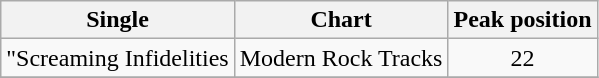<table class="wikitable">
<tr>
<th>Single</th>
<th>Chart</th>
<th>Peak position</th>
</tr>
<tr>
<td>"Screaming Infidelities</td>
<td>Modern Rock Tracks</td>
<td align="center">22</td>
</tr>
<tr>
</tr>
</table>
